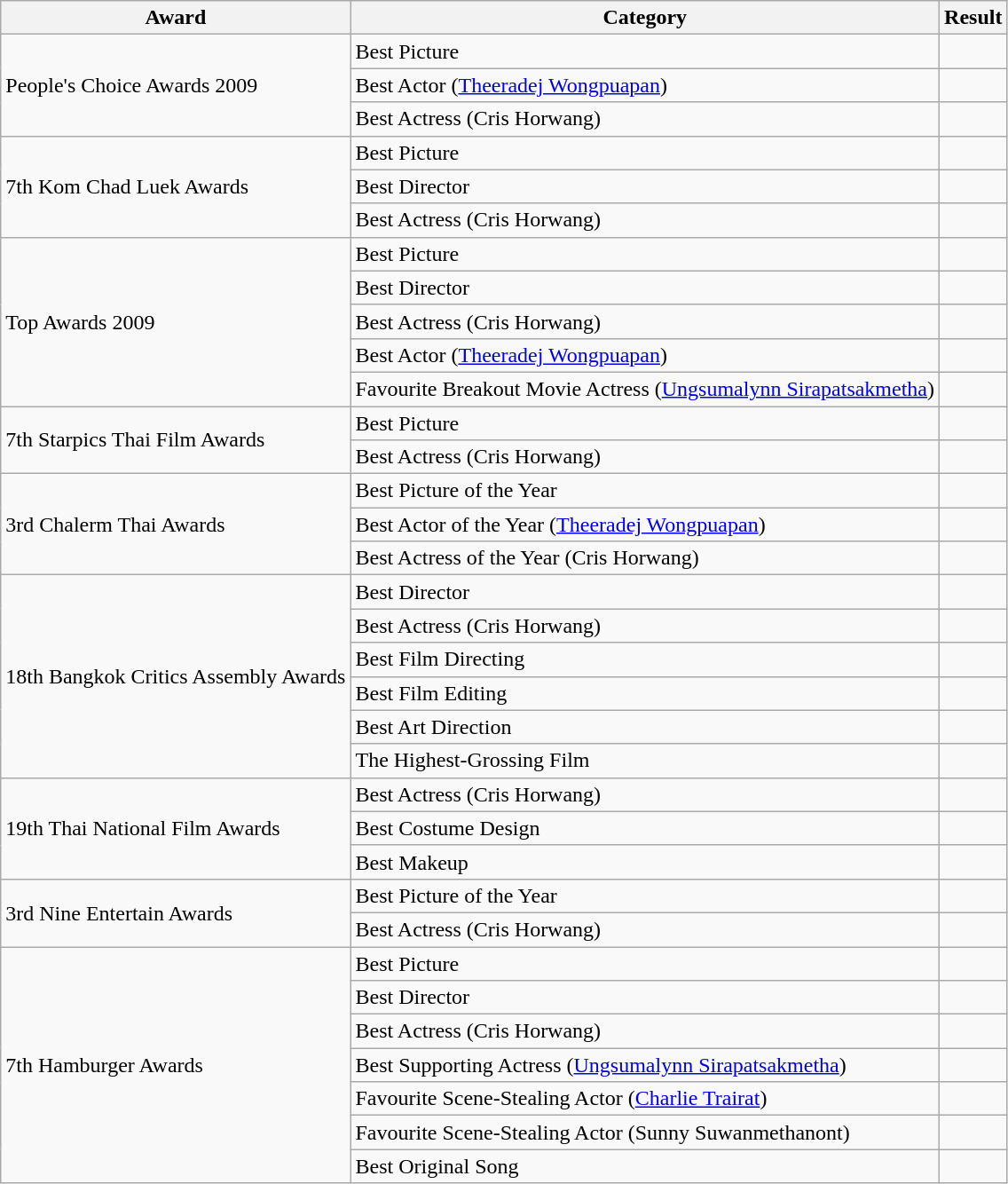<table class="wikitable">
<tr>
<th>Award</th>
<th>Category</th>
<th>Result</th>
</tr>
<tr>
<td rowspan="3">People's Choice Awards 2009</td>
<td>Best Picture</td>
<td></td>
</tr>
<tr>
<td>Best Actor (<a href='#'>Theeradej Wongpuapan</a>)</td>
<td></td>
</tr>
<tr>
<td>Best Actress (Cris Horwang)</td>
<td></td>
</tr>
<tr>
<td rowspan="3">7th Kom Chad Luek Awards</td>
<td>Best Picture</td>
<td></td>
</tr>
<tr>
<td>Best Director</td>
<td></td>
</tr>
<tr>
<td>Best Actress (Cris Horwang)</td>
<td></td>
</tr>
<tr>
<td rowspan="5">Top Awards 2009</td>
<td>Best Picture</td>
<td></td>
</tr>
<tr>
<td>Best Director</td>
<td></td>
</tr>
<tr>
<td>Best Actress (Cris Horwang)</td>
<td></td>
</tr>
<tr>
<td>Best Actor (<a href='#'>Theeradej Wongpuapan</a>)</td>
<td></td>
</tr>
<tr>
<td>Favourite Breakout Movie Actress (<a href='#'>Ungsumalynn Sirapatsakmetha</a>)</td>
<td></td>
</tr>
<tr>
<td rowspan="2">7th Starpics Thai Film Awards</td>
<td>Best Picture</td>
<td></td>
</tr>
<tr>
<td>Best Actress (Cris Horwang)</td>
<td></td>
</tr>
<tr>
<td rowspan="3">3rd Chalerm Thai Awards</td>
<td>Best Picture of the Year</td>
<td></td>
</tr>
<tr>
<td>Best Actor of the Year (<a href='#'>Theeradej Wongpuapan</a>)</td>
<td></td>
</tr>
<tr>
<td>Best Actress of the Year (Cris Horwang)</td>
<td></td>
</tr>
<tr>
<td rowspan="6">18th Bangkok Critics Assembly Awards</td>
<td>Best Director</td>
<td></td>
</tr>
<tr>
<td>Best Actress (Cris Horwang)</td>
<td></td>
</tr>
<tr>
<td>Best Film Directing</td>
<td></td>
</tr>
<tr>
<td>Best Film Editing</td>
<td></td>
</tr>
<tr>
<td>Best Art Direction</td>
<td></td>
</tr>
<tr>
<td>The Highest-Grossing Film</td>
<td></td>
</tr>
<tr>
<td rowspan="3">19th Thai National Film Awards</td>
<td>Best Actress (Cris Horwang)</td>
<td></td>
</tr>
<tr>
<td>Best Costume Design</td>
<td></td>
</tr>
<tr>
<td>Best Makeup</td>
<td></td>
</tr>
<tr>
<td rowspan="2">3rd Nine Entertain Awards</td>
<td>Best Picture of the Year</td>
<td></td>
</tr>
<tr>
<td>Best Actress (Cris Horwang)</td>
<td></td>
</tr>
<tr>
<td rowspan="7">7th Hamburger Awards</td>
<td>Best Picture</td>
<td></td>
</tr>
<tr>
<td>Best Director</td>
<td></td>
</tr>
<tr>
<td>Best Actress (Cris Horwang)</td>
<td></td>
</tr>
<tr>
<td>Best Supporting Actress (<a href='#'>Ungsumalynn Sirapatsakmetha</a>)</td>
<td></td>
</tr>
<tr>
<td>Favourite Scene-Stealing Actor (<a href='#'>Charlie Trairat</a>)</td>
<td></td>
</tr>
<tr>
<td>Favourite Scene-Stealing Actor (Sunny Suwanmethanont)</td>
<td></td>
</tr>
<tr>
<td>Best Original Song</td>
<td></td>
</tr>
</table>
